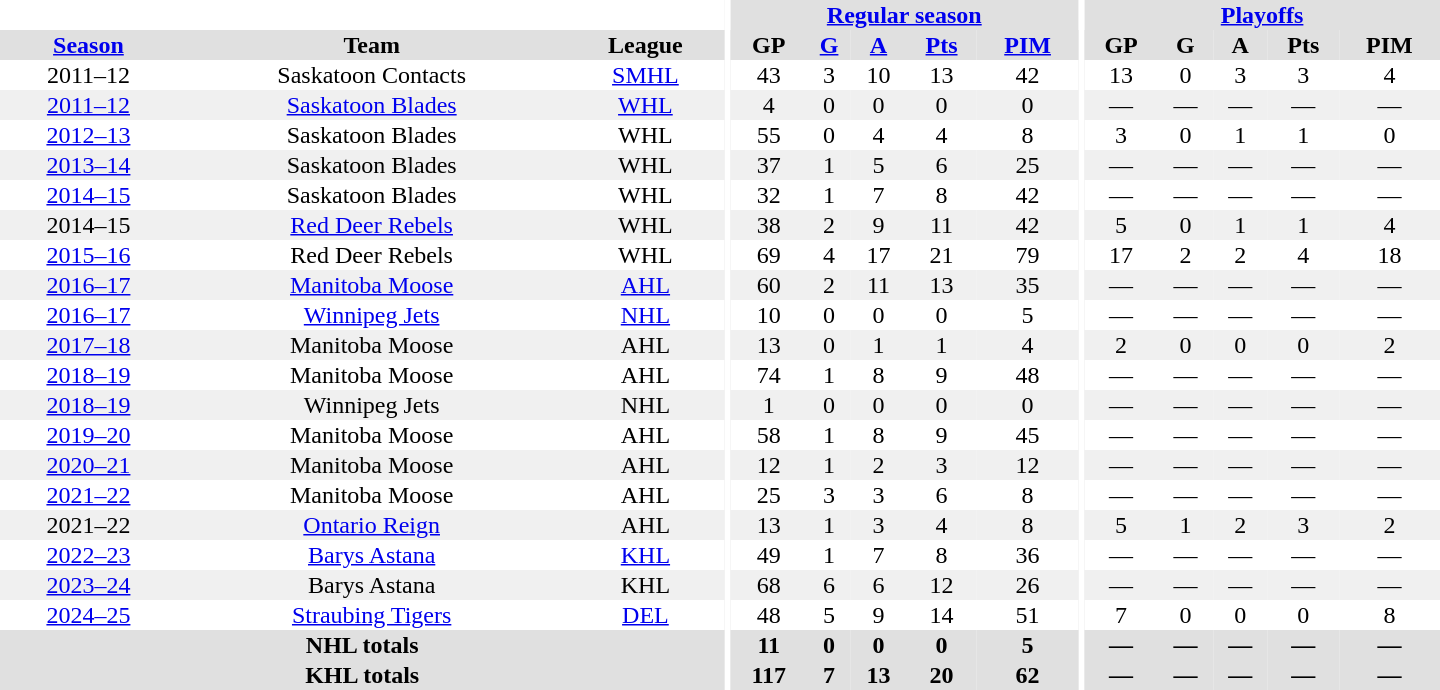<table border="0" cellpadding="1" cellspacing="0" style="text-align:center; width:60em">
<tr bgcolor="#e0e0e0">
<th colspan="3" bgcolor="#ffffff"></th>
<th rowspan="99" bgcolor="#ffffff"></th>
<th colspan="5"><a href='#'>Regular season</a></th>
<th rowspan="99" bgcolor="#ffffff"></th>
<th colspan="5"><a href='#'>Playoffs</a></th>
</tr>
<tr bgcolor="#e0e0e0">
<th><a href='#'>Season</a></th>
<th>Team</th>
<th>League</th>
<th>GP</th>
<th><a href='#'>G</a></th>
<th><a href='#'>A</a></th>
<th><a href='#'>Pts</a></th>
<th><a href='#'>PIM</a></th>
<th>GP</th>
<th>G</th>
<th>A</th>
<th>Pts</th>
<th>PIM</th>
</tr>
<tr>
<td>2011–12</td>
<td>Saskatoon Contacts</td>
<td><a href='#'>SMHL</a></td>
<td>43</td>
<td>3</td>
<td>10</td>
<td>13</td>
<td>42</td>
<td>13</td>
<td>0</td>
<td>3</td>
<td>3</td>
<td>4</td>
</tr>
<tr bgcolor="#f0f0f0">
<td><a href='#'>2011–12</a></td>
<td><a href='#'>Saskatoon Blades</a></td>
<td><a href='#'>WHL</a></td>
<td>4</td>
<td>0</td>
<td>0</td>
<td>0</td>
<td>0</td>
<td>—</td>
<td>—</td>
<td>—</td>
<td>—</td>
<td>—</td>
</tr>
<tr>
<td><a href='#'>2012–13</a></td>
<td>Saskatoon Blades</td>
<td>WHL</td>
<td>55</td>
<td>0</td>
<td>4</td>
<td>4</td>
<td>8</td>
<td>3</td>
<td>0</td>
<td>1</td>
<td>1</td>
<td>0</td>
</tr>
<tr bgcolor="#f0f0f0">
<td><a href='#'>2013–14</a></td>
<td>Saskatoon Blades</td>
<td>WHL</td>
<td>37</td>
<td>1</td>
<td>5</td>
<td>6</td>
<td>25</td>
<td>—</td>
<td>—</td>
<td>—</td>
<td>—</td>
<td>—</td>
</tr>
<tr>
<td><a href='#'>2014–15</a></td>
<td>Saskatoon Blades</td>
<td>WHL</td>
<td>32</td>
<td>1</td>
<td>7</td>
<td>8</td>
<td>42</td>
<td>—</td>
<td>—</td>
<td>—</td>
<td>—</td>
<td>—</td>
</tr>
<tr bgcolor="#f0f0f0">
<td>2014–15</td>
<td><a href='#'>Red Deer Rebels</a></td>
<td>WHL</td>
<td>38</td>
<td>2</td>
<td>9</td>
<td>11</td>
<td>42</td>
<td>5</td>
<td>0</td>
<td>1</td>
<td>1</td>
<td>4</td>
</tr>
<tr>
<td><a href='#'>2015–16</a></td>
<td>Red Deer Rebels</td>
<td>WHL</td>
<td>69</td>
<td>4</td>
<td>17</td>
<td>21</td>
<td>79</td>
<td>17</td>
<td>2</td>
<td>2</td>
<td>4</td>
<td>18</td>
</tr>
<tr bgcolor="#f0f0f0">
<td><a href='#'>2016–17</a></td>
<td><a href='#'>Manitoba Moose</a></td>
<td><a href='#'>AHL</a></td>
<td>60</td>
<td>2</td>
<td>11</td>
<td>13</td>
<td>35</td>
<td>—</td>
<td>—</td>
<td>—</td>
<td>—</td>
<td>—</td>
</tr>
<tr>
<td><a href='#'>2016–17</a></td>
<td><a href='#'>Winnipeg Jets</a></td>
<td><a href='#'>NHL</a></td>
<td>10</td>
<td>0</td>
<td>0</td>
<td>0</td>
<td>5</td>
<td>—</td>
<td>—</td>
<td>—</td>
<td>—</td>
<td>—</td>
</tr>
<tr bgcolor="#f0f0f0">
<td><a href='#'>2017–18</a></td>
<td>Manitoba Moose</td>
<td>AHL</td>
<td>13</td>
<td>0</td>
<td>1</td>
<td>1</td>
<td>4</td>
<td>2</td>
<td>0</td>
<td>0</td>
<td>0</td>
<td>2</td>
</tr>
<tr>
<td><a href='#'>2018–19</a></td>
<td>Manitoba Moose</td>
<td>AHL</td>
<td>74</td>
<td>1</td>
<td>8</td>
<td>9</td>
<td>48</td>
<td>—</td>
<td>—</td>
<td>—</td>
<td>—</td>
<td>—</td>
</tr>
<tr bgcolor="#f0f0f0">
<td><a href='#'>2018–19</a></td>
<td>Winnipeg Jets</td>
<td>NHL</td>
<td>1</td>
<td>0</td>
<td>0</td>
<td>0</td>
<td>0</td>
<td>—</td>
<td>—</td>
<td>—</td>
<td>—</td>
<td>—</td>
</tr>
<tr>
<td><a href='#'>2019–20</a></td>
<td>Manitoba Moose</td>
<td>AHL</td>
<td>58</td>
<td>1</td>
<td>8</td>
<td>9</td>
<td>45</td>
<td>—</td>
<td>—</td>
<td>—</td>
<td>—</td>
<td>—</td>
</tr>
<tr bgcolor="#f0f0f0">
<td><a href='#'>2020–21</a></td>
<td>Manitoba Moose</td>
<td>AHL</td>
<td>12</td>
<td>1</td>
<td>2</td>
<td>3</td>
<td>12</td>
<td>—</td>
<td>—</td>
<td>—</td>
<td>—</td>
<td>—</td>
</tr>
<tr>
<td><a href='#'>2021–22</a></td>
<td>Manitoba Moose</td>
<td>AHL</td>
<td>25</td>
<td>3</td>
<td>3</td>
<td>6</td>
<td>8</td>
<td>—</td>
<td>—</td>
<td>—</td>
<td>—</td>
<td>—</td>
</tr>
<tr bgcolor="#f0f0f0">
<td>2021–22</td>
<td><a href='#'>Ontario Reign</a></td>
<td>AHL</td>
<td>13</td>
<td>1</td>
<td>3</td>
<td>4</td>
<td>8</td>
<td>5</td>
<td>1</td>
<td>2</td>
<td>3</td>
<td>2</td>
</tr>
<tr>
<td><a href='#'>2022–23</a></td>
<td><a href='#'>Barys Astana</a></td>
<td><a href='#'>KHL</a></td>
<td>49</td>
<td>1</td>
<td>7</td>
<td>8</td>
<td>36</td>
<td>—</td>
<td>—</td>
<td>—</td>
<td>—</td>
<td>—</td>
</tr>
<tr bgcolor="#f0f0f0">
<td><a href='#'>2023–24</a></td>
<td>Barys Astana</td>
<td>KHL</td>
<td>68</td>
<td>6</td>
<td>6</td>
<td>12</td>
<td>26</td>
<td>—</td>
<td>—</td>
<td>—</td>
<td>—</td>
<td>—</td>
</tr>
<tr>
<td><a href='#'>2024–25</a></td>
<td><a href='#'>Straubing Tigers</a></td>
<td><a href='#'>DEL</a></td>
<td>48</td>
<td>5</td>
<td>9</td>
<td>14</td>
<td>51</td>
<td>7</td>
<td>0</td>
<td>0</td>
<td>0</td>
<td>8</td>
</tr>
<tr bgcolor="#e0e0e0">
<th colspan="3">NHL totals<br></th>
<th>11</th>
<th>0</th>
<th>0</th>
<th>0</th>
<th>5</th>
<th>—</th>
<th>—</th>
<th>—</th>
<th>—</th>
<th>—</th>
</tr>
<tr bgcolor="#e0e0e0">
<th colspan="3">KHL totals<br></th>
<th>117</th>
<th>7</th>
<th>13</th>
<th>20</th>
<th>62</th>
<th>—</th>
<th>—</th>
<th>—</th>
<th>—</th>
<th>—</th>
</tr>
</table>
